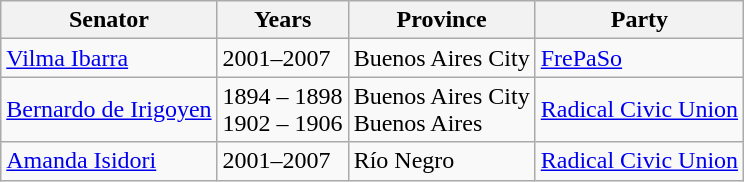<table class=wikitable>
<tr>
<th>Senator</th>
<th>Years</th>
<th>Province</th>
<th>Party</th>
</tr>
<tr>
<td><a href='#'>Vilma Ibarra</a></td>
<td>2001–2007</td>
<td>Buenos Aires City</td>
<td><a href='#'>FrePaSo</a></td>
</tr>
<tr>
<td><a href='#'>Bernardo de Irigoyen</a></td>
<td>1894 – 1898<br>1902 – 1906</td>
<td>Buenos Aires City<br>Buenos Aires</td>
<td><a href='#'>Radical Civic Union</a></td>
</tr>
<tr>
<td><a href='#'>Amanda Isidori</a></td>
<td>2001–2007</td>
<td>Río Negro</td>
<td><a href='#'>Radical Civic Union</a></td>
</tr>
</table>
